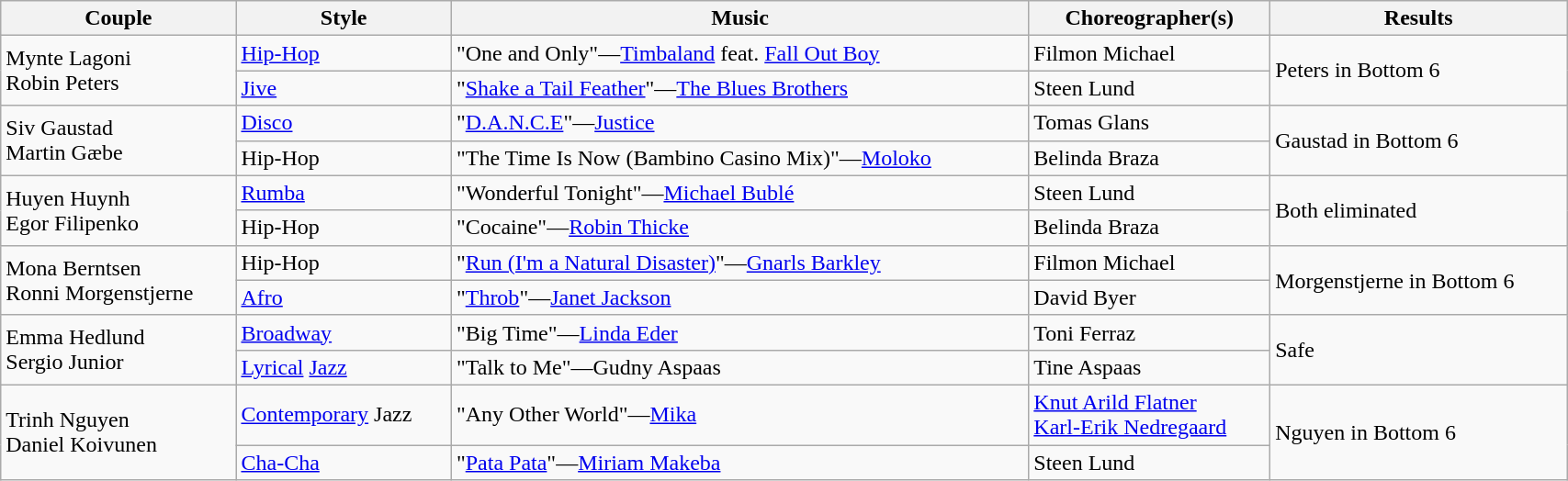<table class="wikitable" width="90%">
<tr>
<th>Couple</th>
<th>Style</th>
<th>Music</th>
<th>Choreographer(s)</th>
<th>Results</th>
</tr>
<tr>
<td rowspan="2">Mynte Lagoni<br>Robin Peters</td>
<td><a href='#'>Hip-Hop</a></td>
<td>"One and Only"—<a href='#'>Timbaland</a> feat. <a href='#'>Fall Out Boy</a></td>
<td>Filmon Michael</td>
<td rowspan="2">Peters in Bottom 6</td>
</tr>
<tr>
<td><a href='#'>Jive</a></td>
<td>"<a href='#'>Shake a Tail Feather</a>"—<a href='#'>The Blues Brothers</a></td>
<td>Steen Lund</td>
</tr>
<tr>
<td rowspan="2">Siv Gaustad<br>Martin Gæbe</td>
<td><a href='#'>Disco</a></td>
<td>"<a href='#'>D.A.N.C.E</a>"—<a href='#'>Justice</a></td>
<td>Tomas Glans</td>
<td rowspan="2">Gaustad in Bottom 6</td>
</tr>
<tr>
<td>Hip-Hop</td>
<td>"The Time Is Now (Bambino Casino Mix)"—<a href='#'>Moloko</a></td>
<td>Belinda Braza</td>
</tr>
<tr>
<td rowspan="2">Huyen Huynh<br>Egor Filipenko</td>
<td><a href='#'>Rumba</a></td>
<td>"Wonderful Tonight"—<a href='#'>Michael Bublé</a></td>
<td>Steen Lund</td>
<td rowspan="2">Both eliminated</td>
</tr>
<tr>
<td>Hip-Hop</td>
<td>"Cocaine"—<a href='#'>Robin Thicke</a></td>
<td>Belinda Braza</td>
</tr>
<tr>
<td rowspan="2">Mona Berntsen<br>Ronni Morgenstjerne</td>
<td>Hip-Hop</td>
<td>"<a href='#'>Run (I'm a Natural Disaster)</a>"—<a href='#'>Gnarls Barkley</a></td>
<td>Filmon Michael</td>
<td rowspan="2">Morgenstjerne in Bottom 6</td>
</tr>
<tr>
<td><a href='#'>Afro</a></td>
<td>"<a href='#'>Throb</a>"—<a href='#'>Janet Jackson</a></td>
<td>David Byer</td>
</tr>
<tr>
<td rowspan="2">Emma Hedlund<br>Sergio Junior</td>
<td><a href='#'>Broadway</a></td>
<td>"Big Time"—<a href='#'>Linda Eder</a></td>
<td>Toni Ferraz</td>
<td rowspan="2">Safe</td>
</tr>
<tr>
<td><a href='#'>Lyrical</a> <a href='#'>Jazz</a></td>
<td>"Talk to Me"—Gudny Aspaas</td>
<td>Tine Aspaas</td>
</tr>
<tr>
<td rowspan="2">Trinh Nguyen<br>Daniel Koivunen</td>
<td><a href='#'>Contemporary</a> Jazz</td>
<td>"Any Other World"—<a href='#'>Mika</a></td>
<td><a href='#'>Knut Arild Flatner<br>Karl-Erik Nedregaard</a></td>
<td rowspan="2">Nguyen in Bottom 6</td>
</tr>
<tr>
<td><a href='#'>Cha-Cha</a></td>
<td>"<a href='#'>Pata Pata</a>"—<a href='#'>Miriam Makeba</a></td>
<td>Steen Lund</td>
</tr>
</table>
